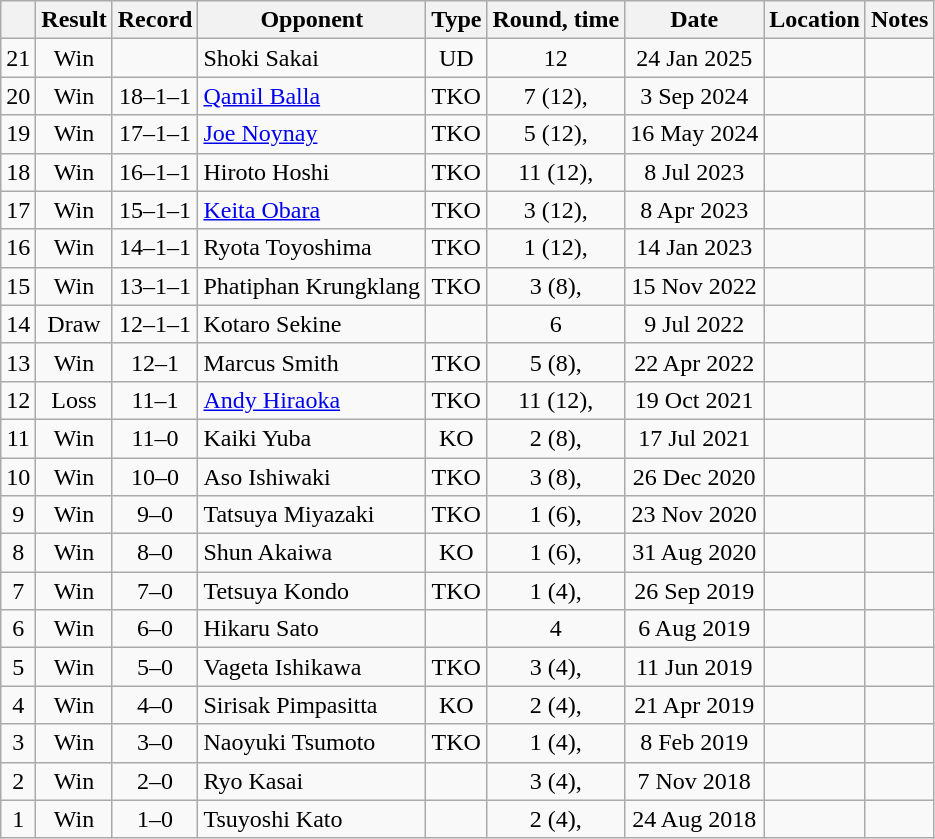<table class="wikitable" style="text-align:center">
<tr>
<th></th>
<th>Result</th>
<th>Record</th>
<th>Opponent</th>
<th>Type</th>
<th>Round, time</th>
<th>Date</th>
<th>Location</th>
<th>Notes</th>
</tr>
<tr>
<td>21</td>
<td>Win</td>
<td></td>
<td align="left">Shoki Sakai</td>
<td>UD</td>
<td>12</td>
<td>24 Jan 2025</td>
<td align="left"></td>
<td align="left"></td>
</tr>
<tr>
<td>20</td>
<td>Win</td>
<td>18–1–1</td>
<td align="left"><a href='#'>Qamil Balla</a></td>
<td>TKO</td>
<td>7 (12), </td>
<td>3 Sep 2024</td>
<td align="left"></td>
<td style="text-align:left;"></td>
</tr>
<tr>
<td>19</td>
<td>Win</td>
<td>17–1–1</td>
<td align="left"><a href='#'>Joe Noynay</a></td>
<td>TKO</td>
<td>5 (12), </td>
<td>16 May 2024</td>
<td align="left"></td>
<td style="text-align:left;"></td>
</tr>
<tr>
<td>18</td>
<td>Win</td>
<td>16–1–1</td>
<td align="left">Hiroto Hoshi</td>
<td>TKO</td>
<td>11 (12), </td>
<td>8 Jul 2023</td>
<td align="left"></td>
<td align="left"></td>
</tr>
<tr>
<td>17</td>
<td>Win</td>
<td>15–1–1</td>
<td align="left"><a href='#'>Keita Obara</a></td>
<td>TKO</td>
<td>3 (12), </td>
<td>8 Apr 2023</td>
<td align="left"></td>
<td align="left"></td>
</tr>
<tr>
<td>16</td>
<td>Win</td>
<td>14–1–1</td>
<td align="left">Ryota Toyoshima</td>
<td>TKO</td>
<td>1 (12), </td>
<td>14 Jan 2023</td>
<td align="left"></td>
<td align="left"></td>
</tr>
<tr>
<td>15</td>
<td>Win</td>
<td>13–1–1</td>
<td align="left">Phatiphan Krungklang</td>
<td>TKO</td>
<td>3 (8), </td>
<td>15 Nov 2022</td>
<td align="left"></td>
<td></td>
</tr>
<tr>
<td>14</td>
<td>Draw</td>
<td>12–1–1</td>
<td align="left">Kotaro Sekine</td>
<td></td>
<td>6</td>
<td>9 Jul 2022</td>
<td align="left"></td>
<td></td>
</tr>
<tr>
<td>13</td>
<td>Win</td>
<td>12–1</td>
<td align="left">Marcus Smith</td>
<td>TKO</td>
<td>5 (8), </td>
<td>22 Apr 2022</td>
<td align="left"></td>
<td></td>
</tr>
<tr>
<td>12</td>
<td>Loss</td>
<td>11–1</td>
<td align="left"><a href='#'>Andy Hiraoka</a></td>
<td>TKO</td>
<td>11 (12), </td>
<td>19 Oct 2021</td>
<td align="left"></td>
<td align="left"></td>
</tr>
<tr>
<td>11</td>
<td>Win</td>
<td>11–0</td>
<td align="left">Kaiki Yuba</td>
<td>KO</td>
<td>2 (8), </td>
<td>17 Jul 2021</td>
<td align="left"></td>
<td align="left"></td>
</tr>
<tr>
<td>10</td>
<td>Win</td>
<td>10–0</td>
<td align="left">Aso Ishiwaki</td>
<td>TKO</td>
<td>3 (8), </td>
<td>26 Dec 2020</td>
<td align="left"></td>
<td align="left"></td>
</tr>
<tr>
<td>9</td>
<td>Win</td>
<td>9–0</td>
<td align="left">Tatsuya Miyazaki</td>
<td>TKO</td>
<td>1 (6), </td>
<td>23 Nov 2020</td>
<td align="left"></td>
<td></td>
</tr>
<tr>
<td>8</td>
<td>Win</td>
<td>8–0</td>
<td align="left">Shun Akaiwa</td>
<td>KO</td>
<td>1 (6), </td>
<td>31 Aug 2020</td>
<td align="left"></td>
<td></td>
</tr>
<tr>
<td>7</td>
<td>Win</td>
<td>7–0</td>
<td align="left">Tetsuya Kondo</td>
<td>TKO</td>
<td>1 (4), </td>
<td>26 Sep 2019</td>
<td align="left"></td>
<td></td>
</tr>
<tr>
<td>6</td>
<td>Win</td>
<td>6–0</td>
<td align="left">Hikaru Sato</td>
<td></td>
<td>4</td>
<td>6 Aug 2019</td>
<td align="left"></td>
<td></td>
</tr>
<tr>
<td>5</td>
<td>Win</td>
<td>5–0</td>
<td align="left">Vageta Ishikawa</td>
<td>TKO</td>
<td>3 (4), </td>
<td>11 Jun 2019</td>
<td align="left"></td>
<td></td>
</tr>
<tr>
<td>4</td>
<td>Win</td>
<td>4–0</td>
<td align="left">Sirisak Pimpasitta</td>
<td>KO</td>
<td>2 (4), </td>
<td>21 Apr 2019</td>
<td align="left"></td>
<td></td>
</tr>
<tr>
<td>3</td>
<td>Win</td>
<td>3–0</td>
<td align="left">Naoyuki Tsumoto</td>
<td>TKO</td>
<td>1 (4), </td>
<td>8 Feb 2019</td>
<td align="left"></td>
<td></td>
</tr>
<tr>
<td>2</td>
<td>Win</td>
<td>2–0</td>
<td align="left">Ryo Kasai</td>
<td></td>
<td>3 (4), </td>
<td>7 Nov 2018</td>
<td align="left"></td>
<td></td>
</tr>
<tr>
<td>1</td>
<td>Win</td>
<td>1–0</td>
<td align="left">Tsuyoshi Kato</td>
<td></td>
<td>2 (4), </td>
<td>24 Aug 2018</td>
<td align="left"></td>
<td></td>
</tr>
</table>
